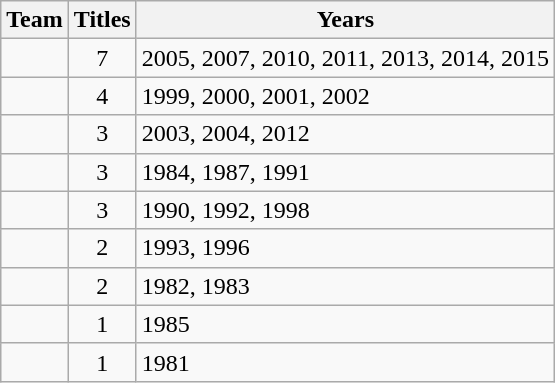<table class="wikitable sortable" style="text-align:center">
<tr>
<th>Team</th>
<th>Titles</th>
<th>Years</th>
</tr>
<tr>
<td style=><em></em></td>
<td>7</td>
<td align=left>2005, 2007, 2010, 2011, 2013, 2014, 2015</td>
</tr>
<tr>
<td style=><em></em></td>
<td>4</td>
<td align=left>1999, 2000, 2001, 2002</td>
</tr>
<tr>
<td style=><em></em></td>
<td>3</td>
<td align=left>2003, 2004, 2012</td>
</tr>
<tr>
<td style=><em></em></td>
<td>3</td>
<td align=left>1984, 1987, 1991</td>
</tr>
<tr>
<td style=><em></em></td>
<td>3</td>
<td align=left>1990, 1992, 1998</td>
</tr>
<tr>
<td style=><em></em></td>
<td>2</td>
<td align=left>1993, 1996</td>
</tr>
<tr>
<td style=><em></em></td>
<td>2</td>
<td align=left>1982, 1983</td>
</tr>
<tr>
<td style=><em></em></td>
<td>1</td>
<td align=left>1985</td>
</tr>
<tr>
<td style=><em></em></td>
<td>1</td>
<td align=left>1981</td>
</tr>
</table>
